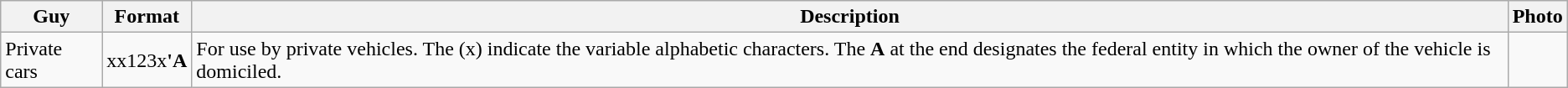<table class="wikitable">
<tr>
<th>Guy</th>
<th>Format</th>
<th>Description</th>
<th>Photo</th>
</tr>
<tr>
<td>Private cars</td>
<td>xx123x<strong>'A</strong></td>
<td>For use by private vehicles. The (x) indicate the variable alphabetic characters. The <strong>A</strong> at the end designates the federal entity in which the owner of the vehicle is domiciled.</td>
<td></td>
</tr>
</table>
